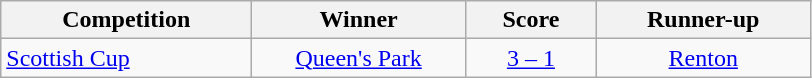<table class="wikitable" style="text-align: center;">
<tr>
<th width=160>Competition</th>
<th width=135>Winner</th>
<th width=80>Score</th>
<th width=135>Runner-up</th>
</tr>
<tr>
<td align=left><a href='#'>Scottish Cup</a></td>
<td><a href='#'>Queen's Park</a></td>
<td><a href='#'>3 – 1</a></td>
<td><a href='#'>Renton</a></td>
</tr>
</table>
